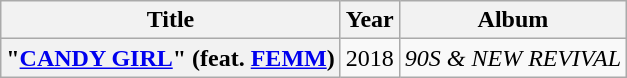<table class="wikitable plainrowheaders" style="text-align:center;">
<tr>
<th scope="col">Title</th>
<th scope="col">Year</th>
<th scope="col">Album</th>
</tr>
<tr>
<th scope="row">"<a href='#'>CANDY GIRL</a>" <span>(feat. <a href='#'>FEMM</a>)</span></th>
<td rowspan="1">2018</td>
<td rowspan="1"><em>90S & NEW REVIVAL</em></td>
</tr>
</table>
